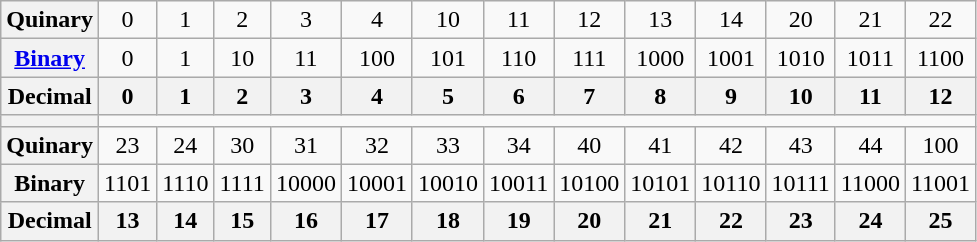<table class="wikitable">
<tr align="center">
<th>Quinary</th>
<td>0</td>
<td>1</td>
<td>2</td>
<td>3</td>
<td>4</td>
<td>10</td>
<td>11</td>
<td>12</td>
<td>13</td>
<td>14</td>
<td>20</td>
<td>21</td>
<td>22</td>
</tr>
<tr align="center">
<th><a href='#'>Binary</a></th>
<td>0</td>
<td>1</td>
<td>10</td>
<td>11</td>
<td>100</td>
<td>101</td>
<td>110</td>
<td>111</td>
<td>1000</td>
<td>1001</td>
<td>1010</td>
<td>1011</td>
<td>1100</td>
</tr>
<tr align="center">
<th>Decimal</th>
<th>0</th>
<th>1</th>
<th>2</th>
<th>3</th>
<th>4</th>
<th>5</th>
<th>6</th>
<th>7</th>
<th>8</th>
<th>9</th>
<th>10</th>
<th>11</th>
<th>12</th>
</tr>
<tr align="center">
<th></th>
</tr>
<tr align="center">
<th>Quinary</th>
<td>23</td>
<td>24</td>
<td>30</td>
<td>31</td>
<td>32</td>
<td>33</td>
<td>34</td>
<td>40</td>
<td>41</td>
<td>42</td>
<td>43</td>
<td>44</td>
<td>100</td>
</tr>
<tr align="center">
<th>Binary</th>
<td>1101</td>
<td>1110</td>
<td>1111</td>
<td>10000</td>
<td>10001</td>
<td>10010</td>
<td>10011</td>
<td>10100</td>
<td>10101</td>
<td>10110</td>
<td>10111</td>
<td>11000</td>
<td>11001</td>
</tr>
<tr align="center">
<th>Decimal</th>
<th>13</th>
<th>14</th>
<th>15</th>
<th>16</th>
<th>17</th>
<th>18</th>
<th>19</th>
<th>20</th>
<th>21</th>
<th>22</th>
<th>23</th>
<th>24</th>
<th>25</th>
</tr>
</table>
